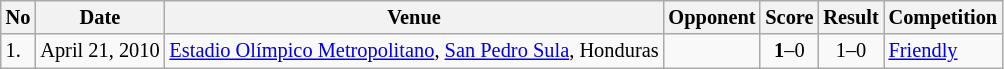<table class="wikitable" style="font-size:85%;">
<tr>
<th>No</th>
<th>Date</th>
<th>Venue</th>
<th>Opponent</th>
<th>Score</th>
<th>Result</th>
<th>Competition</th>
</tr>
<tr>
<td>1.</td>
<td>April 21, 2010</td>
<td><a href='#'>Estadio Olímpico Metropolitano</a>, <a href='#'>San Pedro Sula</a>, Honduras</td>
<td></td>
<td align=center><strong>1</strong>–0</td>
<td align=center>1–0</td>
<td><a href='#'>Friendly</a></td>
</tr>
</table>
